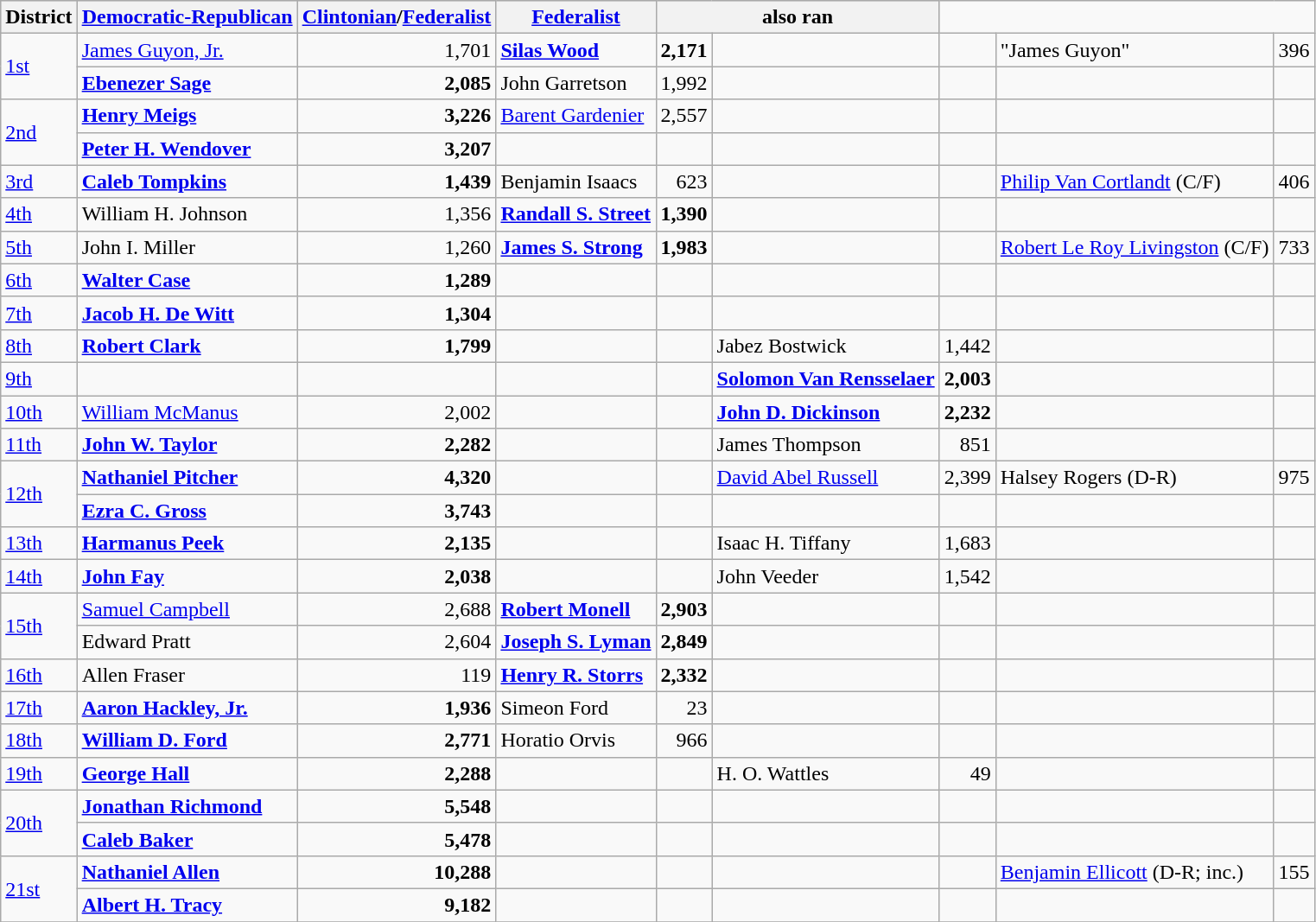<table class=wikitable>
<tr bgcolor=lightgrey>
<th>District</th>
<th><a href='#'>Democratic-Republican</a></th>
<th><a href='#'>Clintonian</a>/<a href='#'>Federalist</a></th>
<th><a href='#'>Federalist</a></th>
<th colspan="2">also ran</th>
</tr>
<tr>
<td rowspan=2><a href='#'>1st</a></td>
<td><a href='#'>James Guyon, Jr.</a></td>
<td align="right">1,701</td>
<td><strong><a href='#'>Silas Wood</a></strong></td>
<td align="right"><strong>2,171</strong></td>
<td></td>
<td></td>
<td>"James Guyon"</td>
<td align="right">396</td>
</tr>
<tr>
<td><strong><a href='#'>Ebenezer Sage</a></strong></td>
<td align="right"><strong>2,085</strong></td>
<td>John Garretson</td>
<td align="right">1,992</td>
<td></td>
<td></td>
<td></td>
<td></td>
</tr>
<tr>
<td rowspan=2><a href='#'>2nd</a></td>
<td><strong><a href='#'>Henry Meigs</a></strong></td>
<td align="right"><strong>3,226</strong></td>
<td><a href='#'>Barent Gardenier</a></td>
<td align="right">2,557</td>
<td></td>
<td></td>
<td></td>
<td></td>
</tr>
<tr>
<td><strong><a href='#'>Peter H. Wendover</a></strong></td>
<td align="right"><strong>3,207</strong></td>
<td></td>
<td></td>
<td></td>
<td></td>
<td></td>
<td></td>
</tr>
<tr>
<td><a href='#'>3rd</a></td>
<td><strong><a href='#'>Caleb Tompkins</a></strong></td>
<td align="right"><strong>1,439</strong></td>
<td>Benjamin Isaacs</td>
<td align="right">623</td>
<td></td>
<td></td>
<td><a href='#'>Philip Van Cortlandt</a> (C/F)</td>
<td align="right">406</td>
</tr>
<tr>
<td><a href='#'>4th</a></td>
<td>William H. Johnson</td>
<td align="right">1,356</td>
<td><strong><a href='#'>Randall S. Street</a></strong></td>
<td align="right"><strong>1,390</strong></td>
<td></td>
<td></td>
<td></td>
<td></td>
</tr>
<tr>
<td><a href='#'>5th</a></td>
<td>John I. Miller</td>
<td align="right">1,260</td>
<td><strong><a href='#'>James S. Strong</a></strong></td>
<td align="right"><strong>1,983</strong></td>
<td></td>
<td></td>
<td><a href='#'>Robert Le Roy Livingston</a> (C/F)</td>
<td align="right">733</td>
</tr>
<tr>
<td><a href='#'>6th</a></td>
<td><strong><a href='#'>Walter Case</a></strong></td>
<td align="right"><strong>1,289</strong></td>
<td></td>
<td></td>
<td></td>
<td></td>
<td></td>
<td></td>
</tr>
<tr>
<td><a href='#'>7th</a></td>
<td><strong><a href='#'>Jacob H. De Witt</a></strong></td>
<td align="right"><strong>1,304</strong></td>
<td></td>
<td></td>
<td></td>
<td></td>
<td></td>
<td></td>
</tr>
<tr>
<td><a href='#'>8th</a></td>
<td><strong><a href='#'>Robert Clark</a></strong></td>
<td align="right"><strong>1,799</strong></td>
<td></td>
<td></td>
<td>Jabez Bostwick</td>
<td align="right">1,442</td>
<td></td>
<td></td>
</tr>
<tr>
<td><a href='#'>9th</a></td>
<td></td>
<td></td>
<td></td>
<td></td>
<td><strong><a href='#'>Solomon Van Rensselaer</a></strong></td>
<td align="right"><strong>2,003</strong></td>
<td></td>
<td></td>
</tr>
<tr>
<td><a href='#'>10th</a></td>
<td><a href='#'>William McManus</a></td>
<td align="right">2,002</td>
<td></td>
<td></td>
<td><strong><a href='#'>John D. Dickinson</a></strong></td>
<td align="right"><strong>2,232</strong></td>
<td></td>
<td></td>
</tr>
<tr>
<td><a href='#'>11th</a></td>
<td><strong><a href='#'>John W. Taylor</a></strong></td>
<td align="right"><strong>2,282</strong></td>
<td></td>
<td></td>
<td>James Thompson</td>
<td align="right">851</td>
<td></td>
<td></td>
</tr>
<tr>
<td rowspan=2><a href='#'>12th</a></td>
<td><strong><a href='#'>Nathaniel Pitcher</a></strong></td>
<td align="right"><strong>4,320</strong></td>
<td></td>
<td></td>
<td><a href='#'>David Abel Russell</a></td>
<td align="right">2,399</td>
<td>Halsey Rogers (D-R)</td>
<td align="right">975</td>
</tr>
<tr>
<td><strong><a href='#'>Ezra C. Gross</a></strong></td>
<td align="right"><strong>3,743</strong></td>
<td></td>
<td></td>
<td></td>
<td></td>
<td></td>
<td></td>
</tr>
<tr>
<td><a href='#'>13th</a></td>
<td><strong><a href='#'>Harmanus Peek</a></strong></td>
<td align="right"><strong>2,135</strong></td>
<td></td>
<td></td>
<td>Isaac H. Tiffany</td>
<td align="right">1,683</td>
<td></td>
<td></td>
</tr>
<tr>
<td><a href='#'>14th</a></td>
<td><strong><a href='#'>John Fay</a></strong></td>
<td align="right"><strong>2,038</strong></td>
<td></td>
<td></td>
<td>John Veeder</td>
<td align="right">1,542</td>
<td></td>
<td></td>
</tr>
<tr>
<td rowspan=2><a href='#'>15th</a></td>
<td><a href='#'>Samuel Campbell</a></td>
<td align="right">2,688</td>
<td><strong><a href='#'>Robert Monell</a></strong></td>
<td align="right"><strong>2,903</strong></td>
<td></td>
<td></td>
<td></td>
<td></td>
</tr>
<tr>
<td>Edward Pratt</td>
<td align="right">2,604</td>
<td><strong><a href='#'>Joseph S. Lyman</a></strong></td>
<td align="right"><strong>2,849</strong></td>
<td></td>
<td></td>
<td></td>
<td></td>
</tr>
<tr>
<td><a href='#'>16th</a></td>
<td>Allen Fraser</td>
<td align="right">119</td>
<td><strong><a href='#'>Henry R. Storrs</a></strong></td>
<td align="right"><strong>2,332</strong></td>
<td></td>
<td></td>
<td></td>
<td></td>
</tr>
<tr>
<td><a href='#'>17th</a></td>
<td><strong><a href='#'>Aaron Hackley, Jr.</a></strong></td>
<td align="right"><strong>1,936</strong></td>
<td>Simeon Ford</td>
<td align="right">23</td>
<td></td>
<td></td>
<td></td>
<td></td>
</tr>
<tr>
<td><a href='#'>18th</a></td>
<td><strong><a href='#'>William D. Ford</a></strong></td>
<td align="right"><strong>2,771</strong></td>
<td>Horatio Orvis</td>
<td align="right">966</td>
<td></td>
<td></td>
<td></td>
<td></td>
</tr>
<tr>
<td><a href='#'>19th</a></td>
<td><strong><a href='#'>George Hall</a></strong></td>
<td align="right"><strong>2,288</strong></td>
<td></td>
<td></td>
<td>H. O. Wattles</td>
<td align="right">49</td>
<td></td>
<td></td>
</tr>
<tr>
<td rowspan=2><a href='#'>20th</a></td>
<td><strong><a href='#'>Jonathan Richmond</a></strong></td>
<td align="right"><strong>5,548</strong></td>
<td></td>
<td></td>
<td></td>
<td></td>
<td></td>
<td></td>
</tr>
<tr>
<td><strong><a href='#'>Caleb Baker</a></strong></td>
<td align="right"><strong>5,478</strong></td>
<td></td>
<td></td>
<td></td>
<td></td>
<td></td>
<td></td>
</tr>
<tr>
<td rowspan=2><a href='#'>21st</a></td>
<td><strong><a href='#'>Nathaniel Allen</a></strong></td>
<td align="right"><strong>10,288</strong></td>
<td></td>
<td></td>
<td></td>
<td></td>
<td><a href='#'>Benjamin Ellicott</a> (D-R; inc.)</td>
<td align="right">155</td>
</tr>
<tr>
<td><strong><a href='#'>Albert H. Tracy</a></strong></td>
<td align="right"><strong>9,182</strong></td>
<td></td>
<td></td>
<td></td>
<td></td>
<td></td>
<td></td>
</tr>
<tr>
</tr>
</table>
